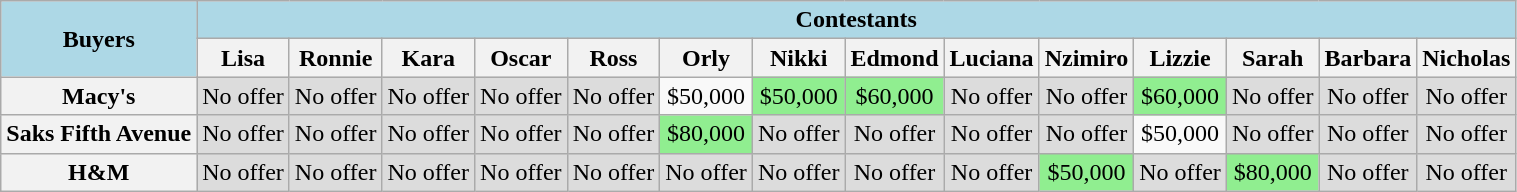<table class="wikitable" style="text-align:center">
<tr style="background:lightblue;">
<td rowspan="2"><strong>Buyers</strong></td>
<td colspan="14"><strong>Contestants</strong></td>
</tr>
<tr>
<th>Lisa</th>
<th>Ronnie</th>
<th>Kara</th>
<th>Oscar</th>
<th>Ross</th>
<th>Orly</th>
<th>Nikki</th>
<th>Edmond</th>
<th>Luciana</th>
<th>Nzimiro</th>
<th>Lizzie</th>
<th>Sarah</th>
<th>Barbara</th>
<th>Nicholas</th>
</tr>
<tr>
<th>Macy's</th>
<td bgcolor=#DCDCDC>No offer</td>
<td bgcolor=#DCDCDC>No offer</td>
<td bgcolor=#DCDCDC>No offer</td>
<td bgcolor=#DCDCDC>No offer</td>
<td bgcolor=#DCDCDC>No offer</td>
<td>$50,000</td>
<td style="background:lightgreen;">$50,000</td>
<td style="background:lightgreen;">$60,000</td>
<td bgcolor=#DCDCDC>No offer</td>
<td bgcolor=#DCDCDC>No offer</td>
<td style="background:lightgreen;">$60,000</td>
<td bgcolor=#DCDCDC>No offer</td>
<td bgcolor=#DCDCDC>No offer</td>
<td bgcolor=#DCDCDC>No offer</td>
</tr>
<tr>
<th>Saks Fifth Avenue</th>
<td bgcolor=#DCDCDC>No offer</td>
<td bgcolor=#DCDCDC>No offer</td>
<td bgcolor=#DCDCDC>No offer</td>
<td bgcolor=#DCDCDC>No offer</td>
<td bgcolor=#DCDCDC>No offer</td>
<td style="background:lightgreen;">$80,000</td>
<td bgcolor=#DCDCDC>No offer</td>
<td bgcolor=#DCDCDC>No offer</td>
<td bgcolor=#DCDCDC>No offer</td>
<td bgcolor=#DCDCDC>No offer</td>
<td>$50,000</td>
<td bgcolor=#DCDCDC>No offer</td>
<td bgcolor=#DCDCDC>No offer</td>
<td bgcolor=#DCDCDC>No offer</td>
</tr>
<tr>
<th>H&M</th>
<td bgcolor=#DCDCDC>No offer</td>
<td bgcolor=#DCDCDC>No offer</td>
<td bgcolor=#DCDCDC>No offer</td>
<td bgcolor=#DCDCDC>No offer</td>
<td bgcolor=#DCDCDC>No offer</td>
<td bgcolor=#DCDCDC>No offer</td>
<td bgcolor=#DCDCDC>No offer</td>
<td bgcolor=#DCDCDC>No offer</td>
<td bgcolor=#DCDCDC>No offer</td>
<td style="background:lightgreen;">$50,000</td>
<td bgcolor=#DCDCDC>No offer</td>
<td style="background:lightgreen;">$80,000</td>
<td bgcolor=#DCDCDC>No offer</td>
<td bgcolor=#DCDCDC>No offer</td>
</tr>
</table>
